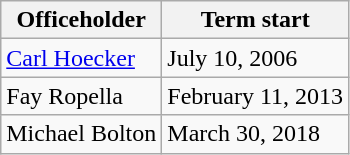<table class="wikitable sortable">
<tr style="vertical-align:bottom;">
<th>Officeholder</th>
<th>Term start</th>
</tr>
<tr>
<td><a href='#'>Carl Hoecker</a></td>
<td>July 10, 2006</td>
</tr>
<tr>
<td>Fay Ropella</td>
<td>February 11, 2013<br></td>
</tr>
<tr>
<td>Michael Bolton</td>
<td>March 30, 2018<br></td>
</tr>
</table>
